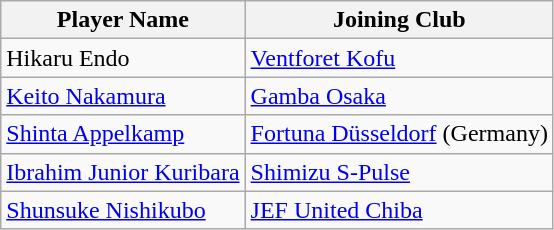<table class="wikitable">
<tr>
<th><strong>Player Name</strong></th>
<th><strong>Joining Club</strong></th>
</tr>
<tr>
<td>Hikaru Endo</td>
<td><a href='#'>Ventforet Kofu</a></td>
</tr>
<tr>
<td><a href='#'>Keito Nakamura</a></td>
<td><a href='#'>Gamba Osaka</a></td>
</tr>
<tr>
<td><a href='#'>Shinta Appelkamp</a></td>
<td><a href='#'>Fortuna Düsseldorf</a> (Germany)</td>
</tr>
<tr>
<td><a href='#'>Ibrahim Junior Kuribara</a></td>
<td><a href='#'>Shimizu S-Pulse</a></td>
</tr>
<tr>
<td><a href='#'>Shunsuke Nishikubo</a></td>
<td><a href='#'>JEF United Chiba</a></td>
</tr>
</table>
